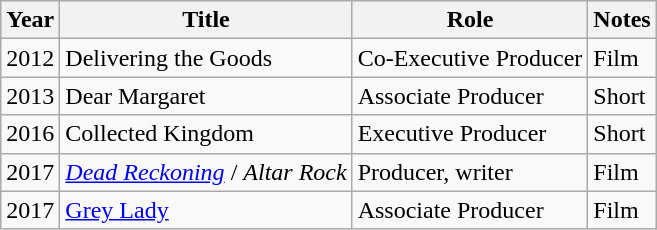<table class="wikitable sortable">
<tr>
<th>Year</th>
<th>Title</th>
<th>Role</th>
<th>Notes</th>
</tr>
<tr>
<td>2012</td>
<td>Delivering the Goods</td>
<td>Co-Executive Producer</td>
<td>Film</td>
</tr>
<tr>
<td>2013</td>
<td>Dear Margaret</td>
<td>Associate Producer</td>
<td>Short</td>
</tr>
<tr>
<td>2016</td>
<td>Collected Kingdom</td>
<td>Executive Producer</td>
<td>Short</td>
</tr>
<tr>
<td>2017</td>
<td><em><a href='#'>Dead Reckoning</a></em> / <em>Altar Rock</em></td>
<td>Producer, writer</td>
<td>Film</td>
</tr>
<tr>
<td>2017</td>
<td><a href='#'>Grey Lady</a></td>
<td>Associate Producer</td>
<td>Film</td>
</tr>
</table>
